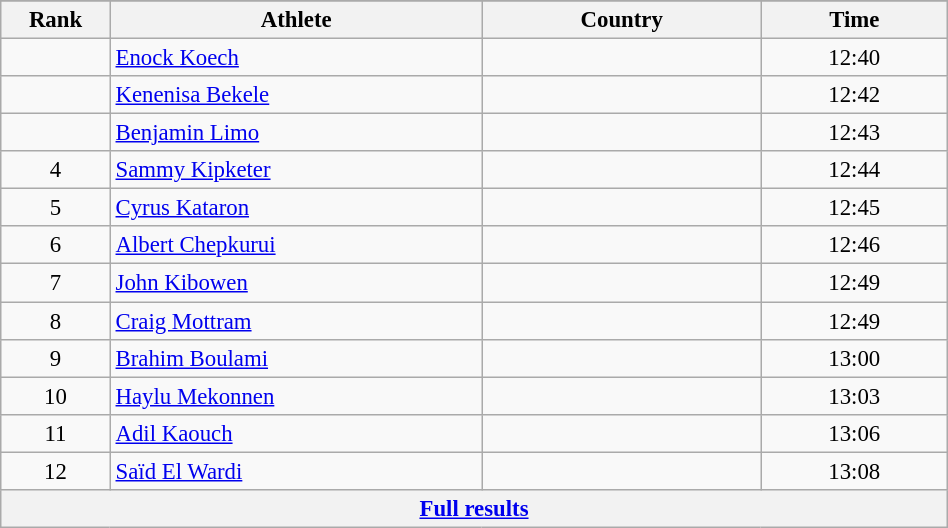<table class="wikitable sortable" style=" text-align:center; font-size:95%;" width="50%">
<tr>
</tr>
<tr>
<th width=5%>Rank</th>
<th width=20%>Athlete</th>
<th width=15%>Country</th>
<th width=10%>Time</th>
</tr>
<tr>
<td align=center></td>
<td align=left><a href='#'>Enock Koech</a></td>
<td align=left></td>
<td>12:40</td>
</tr>
<tr>
<td align=center></td>
<td align=left><a href='#'>Kenenisa Bekele</a></td>
<td align=left></td>
<td>12:42</td>
</tr>
<tr>
<td align=center></td>
<td align=left><a href='#'>Benjamin Limo</a></td>
<td align=left></td>
<td>12:43</td>
</tr>
<tr>
<td align=center>4</td>
<td align=left><a href='#'>Sammy Kipketer</a></td>
<td align=left></td>
<td>12:44</td>
</tr>
<tr>
<td align=center>5</td>
<td align=left><a href='#'>Cyrus Kataron</a></td>
<td align=left></td>
<td>12:45</td>
</tr>
<tr>
<td align=center>6</td>
<td align=left><a href='#'>Albert Chepkurui</a></td>
<td align=left></td>
<td>12:46</td>
</tr>
<tr>
<td align=center>7</td>
<td align=left><a href='#'>John Kibowen</a></td>
<td align=left></td>
<td>12:49</td>
</tr>
<tr>
<td align=center>8</td>
<td align=left><a href='#'>Craig Mottram</a></td>
<td align=left></td>
<td>12:49</td>
</tr>
<tr>
<td align=center>9</td>
<td align=left><a href='#'>Brahim Boulami</a></td>
<td align=left></td>
<td>13:00</td>
</tr>
<tr>
<td align=center>10</td>
<td align=left><a href='#'>Haylu Mekonnen</a></td>
<td align=left></td>
<td>13:03</td>
</tr>
<tr>
<td align=center>11</td>
<td align=left><a href='#'>Adil Kaouch</a></td>
<td align=left></td>
<td>13:06</td>
</tr>
<tr>
<td align=center>12</td>
<td align=left><a href='#'>Saïd El Wardi</a></td>
<td align=left></td>
<td>13:08</td>
</tr>
<tr class="sortbottom">
<th colspan=4 align=center><a href='#'>Full results</a></th>
</tr>
</table>
